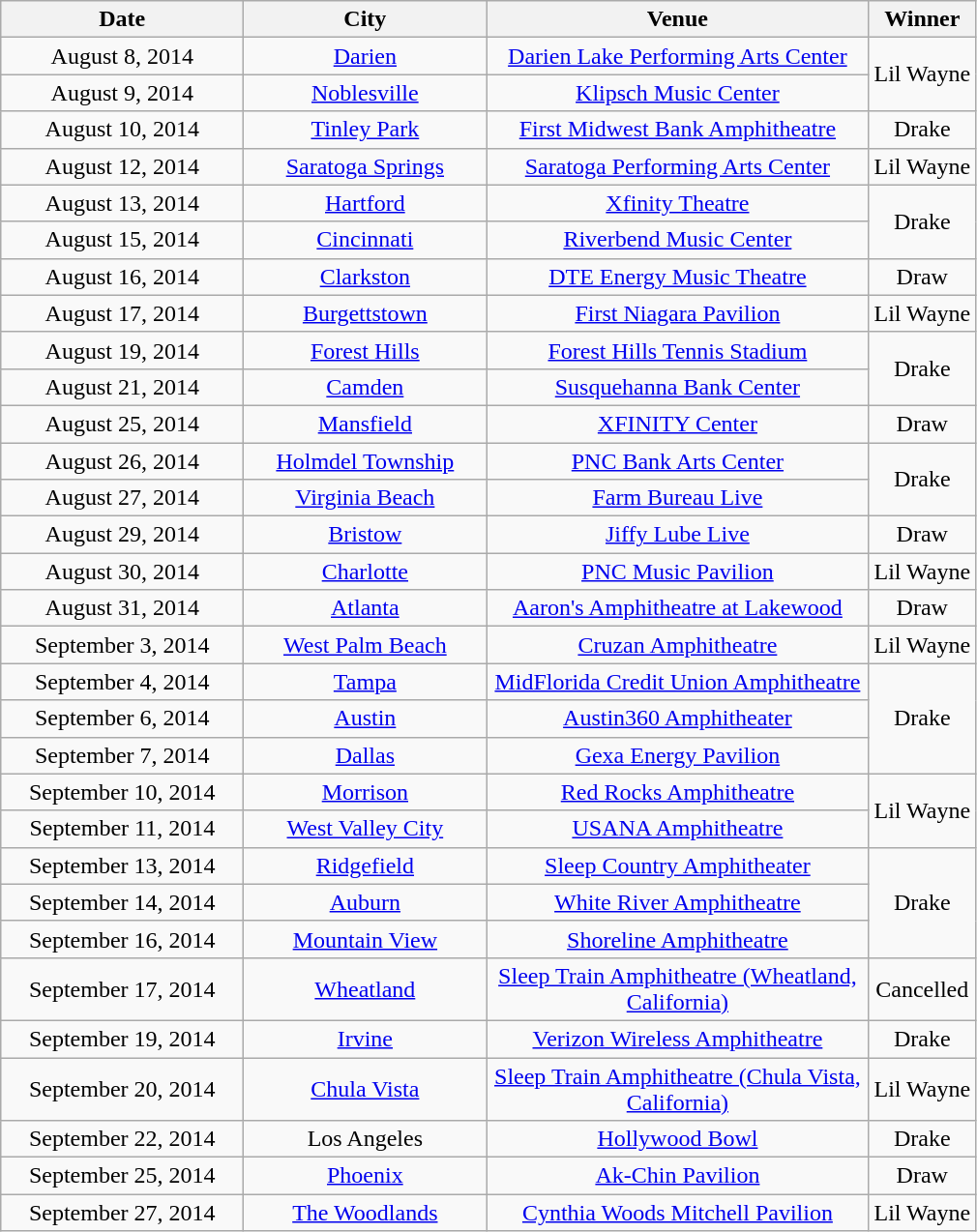<table class="wikitable" style="text-align:center;">
<tr>
<th scope="col" style="width:10em;">Date</th>
<th scope="col" style="width:10em;">City</th>
<th scope="col" style="width:16em;">Venue</th>
<th>Winner</th>
</tr>
<tr>
<td>August 8, 2014</td>
<td><a href='#'>Darien</a></td>
<td><a href='#'>Darien Lake Performing Arts Center</a></td>
<td rowspan="2">Lil Wayne</td>
</tr>
<tr>
<td>August 9, 2014</td>
<td><a href='#'>Noblesville</a></td>
<td><a href='#'>Klipsch Music Center</a></td>
</tr>
<tr>
<td>August 10, 2014</td>
<td><a href='#'>Tinley Park</a></td>
<td><a href='#'>First Midwest Bank Amphitheatre</a></td>
<td>Drake</td>
</tr>
<tr>
<td>August 12, 2014</td>
<td><a href='#'>Saratoga Springs</a></td>
<td><a href='#'>Saratoga Performing Arts Center</a></td>
<td>Lil Wayne</td>
</tr>
<tr>
<td>August 13, 2014</td>
<td><a href='#'>Hartford</a></td>
<td><a href='#'>Xfinity Theatre</a></td>
<td rowspan="2">Drake</td>
</tr>
<tr>
<td>August 15, 2014</td>
<td><a href='#'>Cincinnati</a></td>
<td><a href='#'>Riverbend Music Center</a></td>
</tr>
<tr>
<td>August 16, 2014</td>
<td><a href='#'>Clarkston</a></td>
<td><a href='#'>DTE Energy Music Theatre</a></td>
<td>Draw</td>
</tr>
<tr>
<td>August 17, 2014</td>
<td><a href='#'>Burgettstown</a></td>
<td><a href='#'>First Niagara Pavilion</a></td>
<td>Lil Wayne</td>
</tr>
<tr>
<td>August 19, 2014</td>
<td><a href='#'>Forest Hills</a></td>
<td><a href='#'>Forest Hills Tennis Stadium</a></td>
<td rowspan="2">Drake</td>
</tr>
<tr>
<td>August 21, 2014</td>
<td><a href='#'>Camden</a></td>
<td><a href='#'>Susquehanna Bank Center</a></td>
</tr>
<tr>
<td>August 25, 2014</td>
<td><a href='#'>Mansfield</a></td>
<td><a href='#'>XFINITY Center</a></td>
<td>Draw</td>
</tr>
<tr>
<td>August 26, 2014</td>
<td><a href='#'>Holmdel Township</a></td>
<td><a href='#'>PNC Bank Arts Center</a></td>
<td rowspan="2">Drake</td>
</tr>
<tr>
<td>August 27, 2014</td>
<td><a href='#'>Virginia Beach</a></td>
<td><a href='#'>Farm Bureau Live</a></td>
</tr>
<tr>
<td>August 29, 2014</td>
<td><a href='#'>Bristow</a></td>
<td><a href='#'>Jiffy Lube Live</a></td>
<td>Draw</td>
</tr>
<tr>
<td>August 30, 2014</td>
<td><a href='#'>Charlotte</a></td>
<td><a href='#'>PNC Music Pavilion</a></td>
<td>Lil Wayne</td>
</tr>
<tr>
<td>August 31, 2014</td>
<td><a href='#'>Atlanta</a></td>
<td><a href='#'>Aaron's Amphitheatre at Lakewood</a></td>
<td>Draw</td>
</tr>
<tr>
<td>September 3, 2014</td>
<td><a href='#'>West Palm Beach</a></td>
<td><a href='#'>Cruzan Amphitheatre</a></td>
<td>Lil Wayne</td>
</tr>
<tr>
<td>September 4, 2014</td>
<td><a href='#'>Tampa</a></td>
<td><a href='#'>MidFlorida Credit Union Amphitheatre</a></td>
<td rowspan="3">Drake</td>
</tr>
<tr>
<td>September 6, 2014</td>
<td><a href='#'>Austin</a></td>
<td><a href='#'>Austin360 Amphitheater</a></td>
</tr>
<tr>
<td>September 7, 2014</td>
<td><a href='#'>Dallas</a></td>
<td><a href='#'>Gexa Energy Pavilion</a></td>
</tr>
<tr>
<td>September 10, 2014</td>
<td><a href='#'>Morrison</a></td>
<td><a href='#'>Red Rocks Amphitheatre</a></td>
<td rowspan="2">Lil Wayne</td>
</tr>
<tr>
<td>September 11, 2014</td>
<td><a href='#'>West Valley City</a></td>
<td><a href='#'>USANA Amphitheatre</a></td>
</tr>
<tr>
<td>September 13, 2014</td>
<td><a href='#'>Ridgefield</a></td>
<td><a href='#'>Sleep Country Amphitheater</a></td>
<td rowspan="3">Drake</td>
</tr>
<tr>
<td>September 14, 2014</td>
<td><a href='#'>Auburn</a></td>
<td><a href='#'>White River Amphitheatre</a></td>
</tr>
<tr>
<td>September 16, 2014</td>
<td><a href='#'>Mountain View</a></td>
<td><a href='#'>Shoreline Amphitheatre</a></td>
</tr>
<tr>
<td>September 17, 2014</td>
<td><a href='#'>Wheatland</a></td>
<td><a href='#'>Sleep Train Amphitheatre (Wheatland, California)</a></td>
<td>Cancelled</td>
</tr>
<tr>
<td>September 19, 2014</td>
<td><a href='#'>Irvine</a></td>
<td><a href='#'>Verizon Wireless Amphitheatre</a></td>
<td>Drake</td>
</tr>
<tr>
<td>September 20, 2014</td>
<td><a href='#'>Chula Vista</a></td>
<td><a href='#'>Sleep Train Amphitheatre (Chula Vista, California)</a></td>
<td>Lil Wayne</td>
</tr>
<tr>
<td>September 22, 2014</td>
<td>Los Angeles</td>
<td><a href='#'>Hollywood Bowl</a></td>
<td>Drake</td>
</tr>
<tr>
<td>September 25, 2014</td>
<td><a href='#'>Phoenix</a></td>
<td><a href='#'>Ak-Chin Pavilion</a></td>
<td>Draw</td>
</tr>
<tr>
<td>September 27, 2014</td>
<td><a href='#'>The Woodlands</a></td>
<td><a href='#'>Cynthia Woods Mitchell Pavilion</a></td>
<td>Lil Wayne</td>
</tr>
</table>
